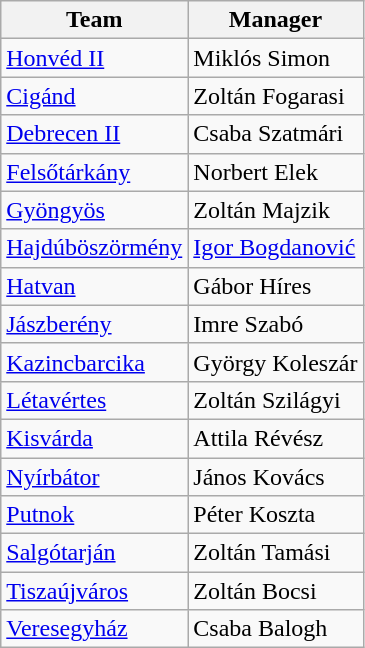<table class="wikitable sortable">
<tr>
<th>Team</th>
<th>Manager</th>
</tr>
<tr>
<td><a href='#'>Honvéd II</a></td>
<td> Miklós Simon</td>
</tr>
<tr>
<td><a href='#'>Cigánd</a></td>
<td> Zoltán Fogarasi</td>
</tr>
<tr>
<td><a href='#'>Debrecen II</a></td>
<td> Csaba Szatmári</td>
</tr>
<tr>
<td><a href='#'>Felsőtárkány</a></td>
<td> Norbert Elek</td>
</tr>
<tr>
<td><a href='#'>Gyöngyös</a></td>
<td> Zoltán Majzik</td>
</tr>
<tr>
<td><a href='#'>Hajdúböszörmény</a></td>
<td> <a href='#'>Igor Bogdanović</a></td>
</tr>
<tr>
<td><a href='#'>Hatvan</a></td>
<td> Gábor Híres</td>
</tr>
<tr>
<td><a href='#'>Jászberény</a></td>
<td> Imre Szabó</td>
</tr>
<tr>
<td><a href='#'>Kazincbarcika</a></td>
<td> György Koleszár</td>
</tr>
<tr>
<td><a href='#'>Létavértes</a></td>
<td> Zoltán Szilágyi</td>
</tr>
<tr>
<td><a href='#'>Kisvárda</a></td>
<td> Attila Révész</td>
</tr>
<tr>
<td><a href='#'>Nyírbátor</a></td>
<td> János Kovács</td>
</tr>
<tr>
<td><a href='#'>Putnok</a></td>
<td> Péter Koszta</td>
</tr>
<tr>
<td><a href='#'>Salgótarján</a></td>
<td> Zoltán Tamási</td>
</tr>
<tr>
<td><a href='#'>Tiszaújváros</a></td>
<td> Zoltán Bocsi</td>
</tr>
<tr>
<td><a href='#'>Veresegyház</a></td>
<td> Csaba Balogh</td>
</tr>
</table>
